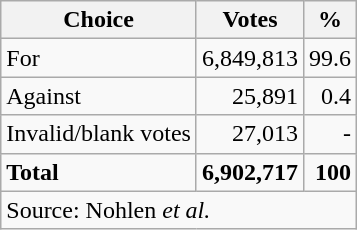<table class=wikitable style=text-align:right>
<tr>
<th>Choice</th>
<th>Votes</th>
<th>%</th>
</tr>
<tr>
<td align=left>For</td>
<td>6,849,813</td>
<td>99.6</td>
</tr>
<tr>
<td align=left>Against</td>
<td>25,891</td>
<td>0.4</td>
</tr>
<tr>
<td align=left>Invalid/blank votes</td>
<td>27,013</td>
<td>-</td>
</tr>
<tr>
<td align=left><strong>Total</strong></td>
<td><strong>6,902,717</strong></td>
<td><strong>100</strong></td>
</tr>
<tr>
<td colspan=3 align=left>Source: Nohlen <em>et al.</em></td>
</tr>
</table>
